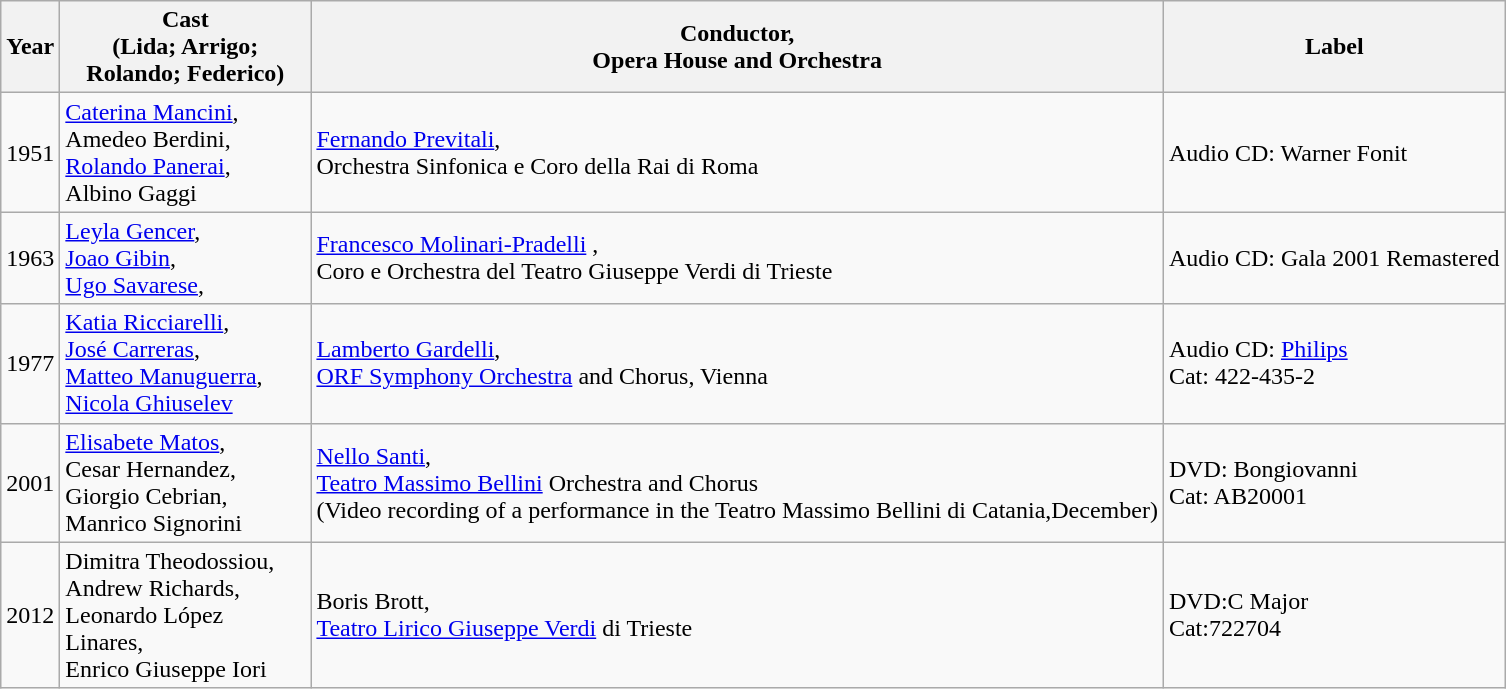<table class="wikitable">
<tr>
<th>Year</th>
<th width="160">Cast<br>(Lida; Arrigo; Rolando; Federico)</th>
<th>Conductor,<br>Opera House and Orchestra</th>
<th>Label</th>
</tr>
<tr>
<td>1951</td>
<td><a href='#'>Caterina Mancini</a>,<br>Amedeo Berdini,<br><a href='#'>Rolando Panerai</a>,<br>Albino Gaggi</td>
<td><a href='#'>Fernando Previtali</a>,<br>Orchestra Sinfonica e Coro della Rai di Roma</td>
<td>Audio CD: Warner Fonit</td>
</tr>
<tr>
<td>1963</td>
<td><a href='#'>Leyla Gencer</a>, <br> <a href='#'>Joao Gibin</a>, <br> <a href='#'>Ugo Savarese</a>,</td>
<td><a href='#'>Francesco Molinari-Pradelli</a> ,<br>Coro e Orchestra del Teatro Giuseppe Verdi di Trieste</td>
<td>Audio CD: Gala 2001 Remastered</td>
</tr>
<tr>
<td>1977</td>
<td><a href='#'>Katia Ricciarelli</a>,<br> <a href='#'>José Carreras</a>,<br><a href='#'>Matteo Manuguerra</a>,<br><a href='#'>Nicola Ghiuselev</a></td>
<td><a href='#'>Lamberto Gardelli</a>,<br><a href='#'>ORF Symphony Orchestra</a> and Chorus, Vienna</td>
<td>Audio CD: <a href='#'>Philips</a><br>Cat: 422-435-2</td>
</tr>
<tr>
<td>2001</td>
<td><a href='#'>Elisabete Matos</a>,<br>Cesar Hernandez,<br>Giorgio Cebrian,<br>Manrico Signorini</td>
<td><a href='#'>Nello Santi</a>,<br><a href='#'>Teatro Massimo Bellini</a> Orchestra and Chorus<br>(Video recording of a performance in the Teatro Massimo Bellini di Catania,December)</td>
<td>DVD: Bongiovanni<br>Cat: AB20001</td>
</tr>
<tr>
<td>2012</td>
<td>Dimitra Theodossiou,<br> Andrew Richards,<br>Leonardo López Linares,<br>Enrico Giuseppe Iori</td>
<td>Boris Brott,<br><a href='#'>Teatro Lirico Giuseppe Verdi</a> di Trieste</td>
<td>DVD:C Major<br>Cat:722704</td>
</tr>
</table>
